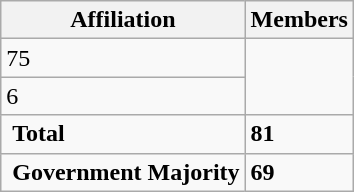<table class="wikitable">
<tr>
<th colspan="2">Affiliation</th>
<th>Members</th>
</tr>
<tr>
<td>75</td>
</tr>
<tr>
<td>6</td>
</tr>
<tr>
<td colspan="2" rowspan="1" align=left> <strong>Total</strong><br></td>
<td><strong>81</strong></td>
</tr>
<tr>
<td colspan="2" rowspan="1" align=left> <strong>Government Majority</strong><br></td>
<td><strong>69</strong></td>
</tr>
</table>
